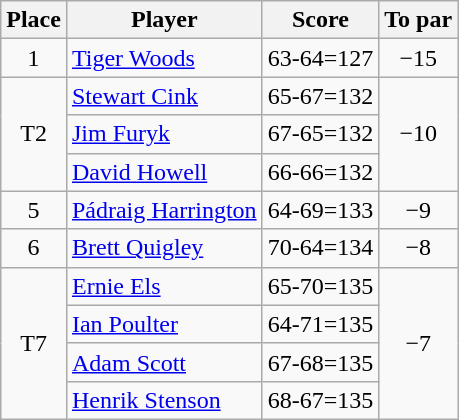<table class="wikitable">
<tr>
<th>Place</th>
<th>Player</th>
<th>Score</th>
<th>To par</th>
</tr>
<tr>
<td align=center>1</td>
<td> <a href='#'>Tiger Woods</a></td>
<td align=center>63-64=127</td>
<td align=center>−15</td>
</tr>
<tr>
<td rowspan="3" align=center>T2</td>
<td> <a href='#'>Stewart Cink</a></td>
<td align=center>65-67=132</td>
<td rowspan="3" align=center>−10</td>
</tr>
<tr>
<td> <a href='#'>Jim Furyk</a></td>
<td align=center>67-65=132</td>
</tr>
<tr>
<td> <a href='#'>David Howell</a></td>
<td align=center>66-66=132</td>
</tr>
<tr>
<td align=center>5</td>
<td> <a href='#'>Pádraig Harrington</a></td>
<td align=center>64-69=133</td>
<td align=center>−9</td>
</tr>
<tr>
<td align=center>6</td>
<td> <a href='#'>Brett Quigley</a></td>
<td align=center>70-64=134</td>
<td align=center>−8</td>
</tr>
<tr>
<td rowspan="4" align=center>T7</td>
<td> <a href='#'>Ernie Els</a></td>
<td align=center>65-70=135</td>
<td rowspan="4" align=center>−7</td>
</tr>
<tr>
<td> <a href='#'>Ian Poulter</a></td>
<td align=center>64-71=135</td>
</tr>
<tr>
<td> <a href='#'>Adam Scott</a></td>
<td align=center>67-68=135</td>
</tr>
<tr>
<td> <a href='#'>Henrik Stenson</a></td>
<td align=center>68-67=135</td>
</tr>
</table>
